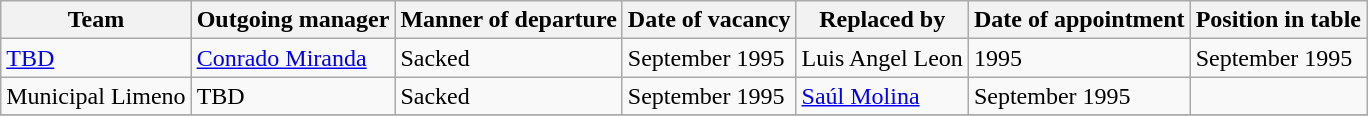<table class="wikitable">
<tr>
<th>Team</th>
<th>Outgoing manager</th>
<th>Manner of departure</th>
<th>Date of vacancy</th>
<th>Replaced by</th>
<th>Date of appointment</th>
<th>Position in table</th>
</tr>
<tr>
<td><a href='#'>TBD</a></td>
<td> <a href='#'>Conrado Miranda</a></td>
<td>Sacked</td>
<td>September 1995</td>
<td> Luis Angel Leon</td>
<td>1995</td>
<td>September 1995</td>
</tr>
<tr>
<td>Municipal Limeno</td>
<td> TBD</td>
<td>Sacked</td>
<td>September 1995</td>
<td> <a href='#'>Saúl Molina</a></td>
<td>September 1995</td>
<td></td>
</tr>
<tr>
</tr>
</table>
